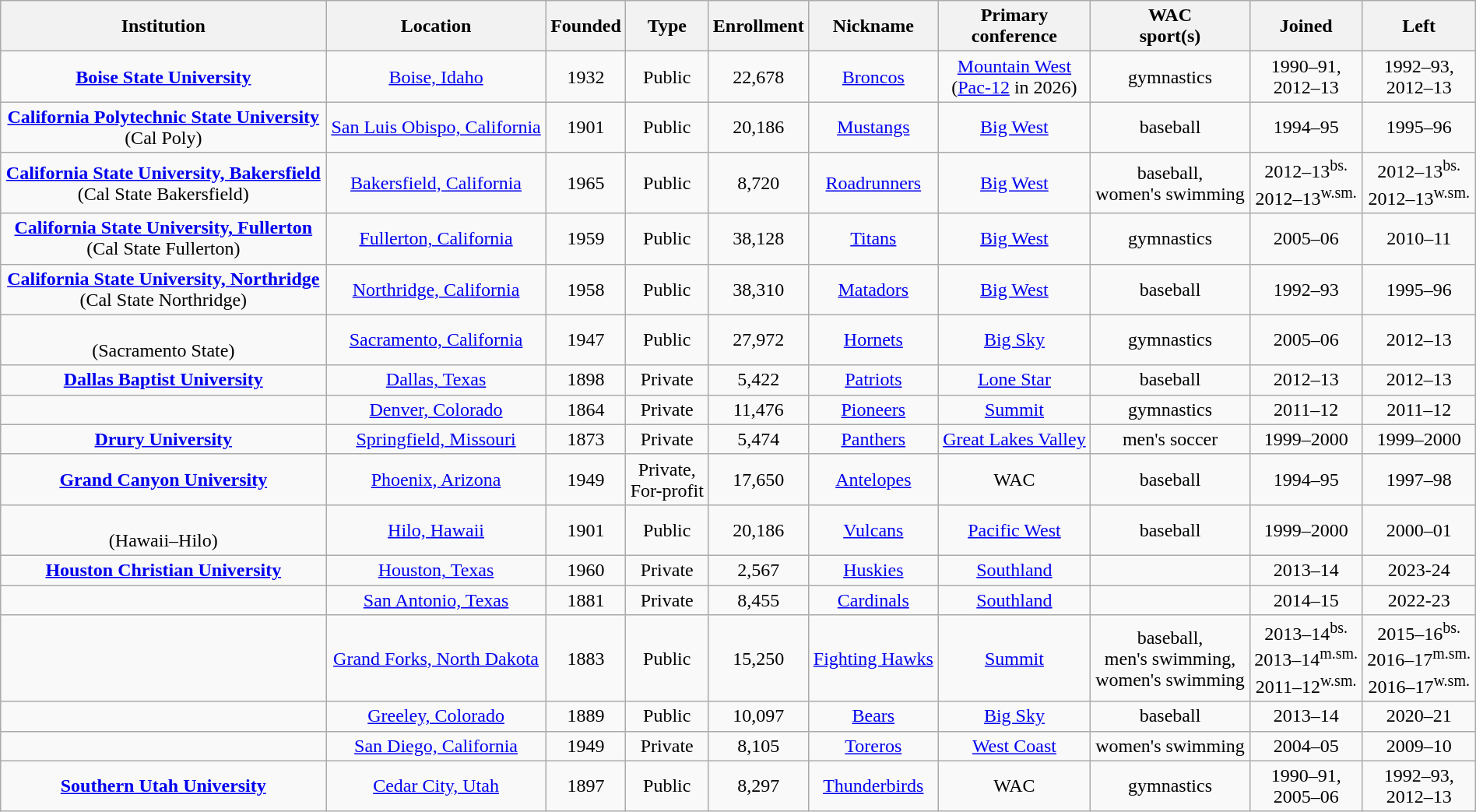<table class="wikitable sortable" style="text-align: center; width:100%">
<tr>
<th>Institution</th>
<th>Location</th>
<th>Founded</th>
<th>Type</th>
<th>Enrollment</th>
<th>Nickname</th>
<th>Primary<br>conference</th>
<th>WAC<br>sport(s)</th>
<th>Joined</th>
<th>Left</th>
</tr>
<tr>
<td><strong><a href='#'>Boise State University</a></strong></td>
<td><a href='#'>Boise, Idaho</a></td>
<td>1932</td>
<td>Public</td>
<td>22,678</td>
<td><a href='#'>Broncos</a></td>
<td><a href='#'>Mountain West</a><br>(<a href='#'>Pac-12</a> in 2026)</td>
<td>gymnastics</td>
<td>1990–91,<br>2012–13</td>
<td>1992–93,<br>2012–13</td>
</tr>
<tr>
<td><strong><a href='#'>California Polytechnic State University</a></strong><br>(Cal Poly)</td>
<td><a href='#'>San Luis Obispo, California</a></td>
<td>1901</td>
<td>Public</td>
<td>20,186</td>
<td><a href='#'>Mustangs</a></td>
<td><a href='#'>Big West</a></td>
<td>baseball</td>
<td>1994–95</td>
<td>1995–96</td>
</tr>
<tr>
<td><strong><a href='#'>California State University, Bakersfield</a></strong><br>(Cal State Bakersfield)</td>
<td><a href='#'>Bakersfield, California</a></td>
<td>1965</td>
<td>Public</td>
<td>8,720</td>
<td><a href='#'>Roadrunners</a></td>
<td><a href='#'>Big West</a></td>
<td>baseball,<br>women's swimming</td>
<td>2012–13<sup>bs.</sup><br>2012–13<sup>w.sm.</sup></td>
<td>2012–13<sup>bs.</sup><br>2012–13<sup>w.sm.</sup></td>
</tr>
<tr>
<td><strong><a href='#'>California State University, Fullerton</a></strong><br>(Cal State Fullerton)</td>
<td><a href='#'>Fullerton, California</a></td>
<td>1959</td>
<td>Public</td>
<td>38,128</td>
<td><a href='#'>Titans</a></td>
<td><a href='#'>Big West</a></td>
<td>gymnastics</td>
<td>2005–06</td>
<td>2010–11</td>
</tr>
<tr>
<td><strong><a href='#'>California State University, Northridge</a></strong><br>(Cal State Northridge)</td>
<td><a href='#'>Northridge, California</a></td>
<td>1958</td>
<td>Public</td>
<td>38,310</td>
<td><a href='#'>Matadors</a></td>
<td><a href='#'>Big West</a></td>
<td>baseball</td>
<td>1992–93</td>
<td>1995–96</td>
</tr>
<tr>
<td><br>(Sacramento State)</td>
<td><a href='#'>Sacramento, California</a></td>
<td>1947</td>
<td>Public</td>
<td>27,972</td>
<td><a href='#'>Hornets</a></td>
<td><a href='#'>Big Sky</a></td>
<td>gymnastics</td>
<td>2005–06</td>
<td>2012–13</td>
</tr>
<tr>
<td><strong><a href='#'>Dallas Baptist University</a></strong></td>
<td><a href='#'>Dallas, Texas</a></td>
<td>1898</td>
<td>Private</td>
<td>5,422</td>
<td><a href='#'>Patriots</a></td>
<td><a href='#'>Lone Star</a></td>
<td>baseball</td>
<td>2012–13</td>
<td>2012–13</td>
</tr>
<tr>
<td></td>
<td><a href='#'>Denver, Colorado</a></td>
<td>1864</td>
<td>Private</td>
<td>11,476</td>
<td><a href='#'>Pioneers</a></td>
<td><a href='#'>Summit</a></td>
<td>gymnastics</td>
<td>2011–12</td>
<td>2011–12</td>
</tr>
<tr>
<td><strong><a href='#'>Drury University</a></strong></td>
<td><a href='#'>Springfield, Missouri</a></td>
<td>1873</td>
<td>Private</td>
<td>5,474</td>
<td><a href='#'>Panthers</a></td>
<td><a href='#'>Great Lakes Valley</a></td>
<td>men's soccer</td>
<td>1999–2000</td>
<td>1999–2000</td>
</tr>
<tr>
<td><strong><a href='#'>Grand Canyon University</a></strong></td>
<td><a href='#'>Phoenix, Arizona</a></td>
<td>1949</td>
<td>Private,<br>For-profit</td>
<td>17,650</td>
<td><a href='#'>Antelopes</a></td>
<td>WAC</td>
<td>baseball</td>
<td>1994–95</td>
<td>1997–98</td>
</tr>
<tr>
<td><br>(Hawaii–Hilo)</td>
<td><a href='#'>Hilo, Hawaii</a></td>
<td>1901</td>
<td>Public</td>
<td>20,186</td>
<td><a href='#'>Vulcans</a></td>
<td><a href='#'>Pacific West</a></td>
<td>baseball</td>
<td>1999–2000</td>
<td>2000–01</td>
</tr>
<tr>
<td><strong><a href='#'>Houston Christian University</a></strong></td>
<td><a href='#'>Houston, Texas</a></td>
<td>1960</td>
<td>Private</td>
<td>2,567</td>
<td><a href='#'>Huskies</a></td>
<td><a href='#'>Southland</a></td>
<td></td>
<td>2013–14</td>
<td>2023-24</td>
</tr>
<tr>
<td></td>
<td><a href='#'>San Antonio, Texas</a></td>
<td>1881</td>
<td>Private</td>
<td>8,455</td>
<td><a href='#'>Cardinals</a></td>
<td><a href='#'>Southland</a></td>
<td></td>
<td>2014–15</td>
<td>2022-23</td>
</tr>
<tr>
<td></td>
<td><a href='#'>Grand Forks, North Dakota</a></td>
<td>1883</td>
<td>Public</td>
<td>15,250</td>
<td><a href='#'>Fighting Hawks</a></td>
<td><a href='#'>Summit</a></td>
<td>baseball,<br>men's swimming,<br>women's swimming</td>
<td>2013–14<sup>bs.</sup><br>2013–14<sup>m.sm.</sup><br>2011–12<sup>w.sm.</sup></td>
<td>2015–16<sup>bs.</sup><br>2016–17<sup>m.sm.</sup><br>2016–17<sup>w.sm.</sup></td>
</tr>
<tr>
<td></td>
<td><a href='#'>Greeley, Colorado</a></td>
<td>1889</td>
<td>Public</td>
<td>10,097</td>
<td><a href='#'>Bears</a></td>
<td><a href='#'>Big Sky</a></td>
<td>baseball</td>
<td>2013–14</td>
<td>2020–21</td>
</tr>
<tr>
<td></td>
<td><a href='#'>San Diego, California</a></td>
<td>1949</td>
<td>Private</td>
<td>8,105</td>
<td><a href='#'>Toreros</a></td>
<td><a href='#'>West Coast</a></td>
<td>women's swimming</td>
<td>2004–05</td>
<td>2009–10</td>
</tr>
<tr>
<td><strong><a href='#'>Southern Utah University</a></strong></td>
<td><a href='#'>Cedar City, Utah</a></td>
<td>1897</td>
<td>Public</td>
<td>8,297</td>
<td><a href='#'>Thunderbirds</a></td>
<td>WAC</td>
<td>gymnastics</td>
<td>1990–91,<br>2005–06</td>
<td>1992–93,<br>2012–13</td>
</tr>
</table>
